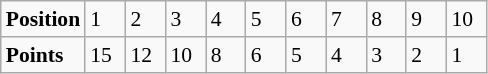<table class="wikitable" style="font-size: 90%;">
<tr>
<td><strong>Position</strong></td>
<td width=20>1</td>
<td width=20>2</td>
<td width=20>3</td>
<td width=20>4</td>
<td width=20>5</td>
<td width=20>6</td>
<td width=20>7</td>
<td width=20>8</td>
<td width=20>9</td>
<td width=20>10</td>
</tr>
<tr>
<td><strong>Points</strong></td>
<td>15</td>
<td>12</td>
<td>10</td>
<td>8</td>
<td>6</td>
<td>5</td>
<td>4</td>
<td>3</td>
<td>2</td>
<td>1</td>
</tr>
</table>
